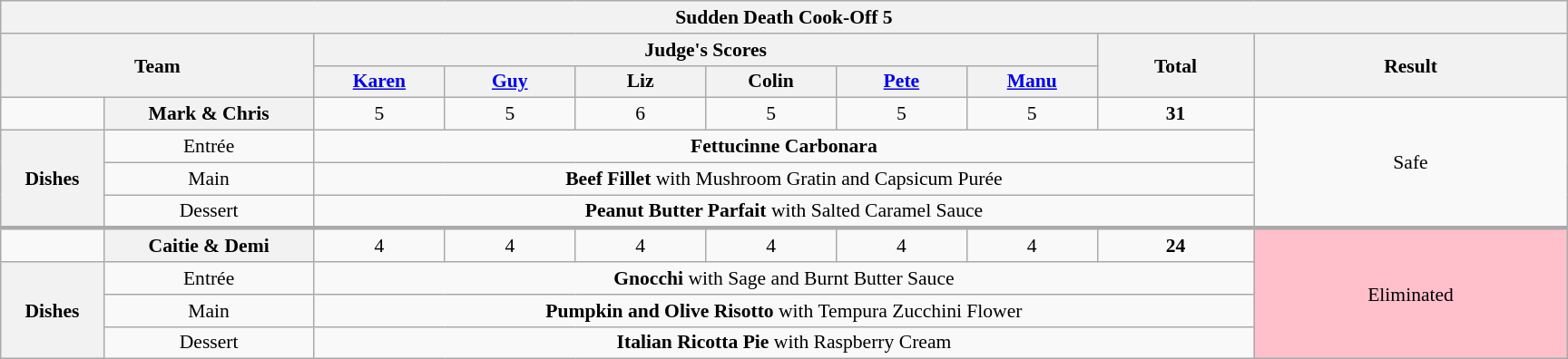<table class="wikitable plainrowheaders" style="margin:1em auto; text-align:center; font-size:90%; width:80em;">
<tr>
<th colspan="10" >Sudden Death Cook-Off 5</th>
</tr>
<tr>
<th rowspan="2" style="width:20%;" colspan="2">Team</th>
<th colspan="6" style="width:50%;">Judge's Scores</th>
<th rowspan="2" style="width:10%;">Total<br></th>
<th rowspan="2" style="width:20%;">Result</th>
</tr>
<tr>
<th style="width:50px;"><a href='#'>Karen</a></th>
<th style="width:50px;"><a href='#'>Guy</a></th>
<th style="width:50px;">Liz</th>
<th style="width:50px;">Colin</th>
<th style="width:50px;"><a href='#'>Pete</a></th>
<th style="width:50px;"><a href='#'>Manu</a></th>
</tr>
<tr>
<td></td>
<th style="text-align:centre">Mark & Chris</th>
<td>5</td>
<td>5</td>
<td>6</td>
<td>5</td>
<td>5</td>
<td>5</td>
<td><strong>31</strong></td>
<td rowspan="4">Safe</td>
</tr>
<tr>
<th rowspan="3">Dishes</th>
<td>Entrée</td>
<td colspan="7"><strong>Fettucinne Carbonara</strong></td>
</tr>
<tr>
<td>Main</td>
<td colspan="7"><strong>Beef Fillet</strong> with Mushroom Gratin and Capsicum Purée</td>
</tr>
<tr>
<td>Dessert</td>
<td colspan="7"><strong>Peanut Butter Parfait</strong> with Salted Caramel Sauce</td>
</tr>
<tr style="border-top:3px solid #aaa;">
<td></td>
<th style="text-align:centre">Caitie & Demi</th>
<td>4</td>
<td>4</td>
<td>4</td>
<td>4</td>
<td>4</td>
<td>4</td>
<td><strong>24</strong></td>
<td style="background:pink" rowspan="4">Eliminated</td>
</tr>
<tr>
<th rowspan="3">Dishes</th>
<td>Entrée</td>
<td colspan="7"><strong>Gnocchi</strong> with Sage and Burnt Butter Sauce</td>
</tr>
<tr>
<td>Main</td>
<td colspan="7"><strong>Pumpkin and Olive Risotto</strong> with Tempura Zucchini Flower</td>
</tr>
<tr>
<td>Dessert</td>
<td colspan="7"><strong>Italian Ricotta Pie</strong> with Raspberry Cream</td>
</tr>
</table>
